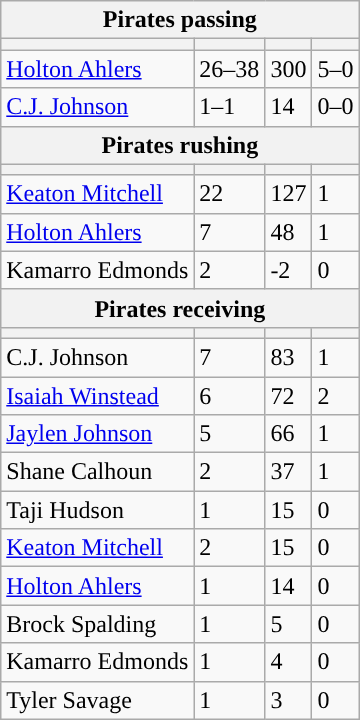<table class="wikitable plainrowheaders">
<tr>
<th colspan="6">Pirates passing</th>
</tr>
<tr>
<th scope="col"></th>
<th scope="col"></th>
<th scope="col"></th>
<th scope="col"></th>
</tr>
<tr>
<td><a href='#'>Holton Ahlers</a></td>
<td>26–38</td>
<td>300</td>
<td>5–0</td>
</tr>
<tr>
<td><a href='#'>C.J. Johnson</a></td>
<td>1–1</td>
<td>14</td>
<td>0–0</td>
</tr>
<tr>
<th colspan="6">Pirates rushing</th>
</tr>
<tr>
<th scope="col"></th>
<th scope="col"></th>
<th scope="col"></th>
<th scope="col"></th>
</tr>
<tr>
<td><a href='#'>Keaton Mitchell</a></td>
<td>22</td>
<td>127</td>
<td>1</td>
</tr>
<tr>
<td><a href='#'>Holton Ahlers</a></td>
<td>7</td>
<td>48</td>
<td>1</td>
</tr>
<tr>
<td>Kamarro Edmonds</td>
<td>2</td>
<td>-2</td>
<td>0</td>
</tr>
<tr>
<th colspan="6">Pirates receiving</th>
</tr>
<tr>
<th scope="col"></th>
<th scope="col"></th>
<th scope="col"></th>
<th scope="col"></th>
</tr>
<tr>
<td>C.J. Johnson</td>
<td>7</td>
<td>83</td>
<td>1</td>
</tr>
<tr>
<td><a href='#'>Isaiah Winstead</a></td>
<td>6</td>
<td>72</td>
<td>2</td>
</tr>
<tr>
<td><a href='#'>Jaylen Johnson</a></td>
<td>5</td>
<td>66</td>
<td>1</td>
</tr>
<tr>
<td>Shane Calhoun</td>
<td>2</td>
<td>37</td>
<td>1</td>
</tr>
<tr>
<td>Taji Hudson</td>
<td>1</td>
<td>15</td>
<td>0</td>
</tr>
<tr>
<td><a href='#'>Keaton Mitchell</a></td>
<td>2</td>
<td>15</td>
<td>0</td>
</tr>
<tr>
<td><a href='#'>Holton Ahlers</a></td>
<td>1</td>
<td>14</td>
<td>0</td>
</tr>
<tr>
<td>Brock Spalding</td>
<td>1</td>
<td>5</td>
<td>0</td>
</tr>
<tr>
<td>Kamarro Edmonds</td>
<td>1</td>
<td>4</td>
<td>0</td>
</tr>
<tr>
<td>Tyler Savage</td>
<td>1</td>
<td>3</td>
<td>0</td>
</tr>
</table>
